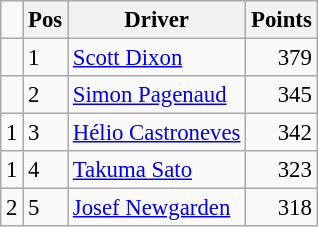<table class="wikitable" style="font-size: 95%;">
<tr>
<td></td>
<th>Pos</th>
<th>Driver</th>
<th>Points</th>
</tr>
<tr>
<td align="left"></td>
<td>1</td>
<td> <a href='#'>Scott Dixon</a></td>
<td align="right">379</td>
</tr>
<tr>
<td align="left"></td>
<td>2</td>
<td> <a href='#'>Simon Pagenaud</a></td>
<td align="right">345</td>
</tr>
<tr>
<td align="left"> 1</td>
<td>3</td>
<td> <a href='#'>Hélio Castroneves</a></td>
<td align="right">342</td>
</tr>
<tr>
<td align="left"> 1</td>
<td>4</td>
<td> <a href='#'>Takuma Sato</a></td>
<td align="right">323</td>
</tr>
<tr>
<td align="left"> 2</td>
<td>5</td>
<td> <a href='#'>Josef Newgarden</a></td>
<td align="right">318</td>
</tr>
</table>
